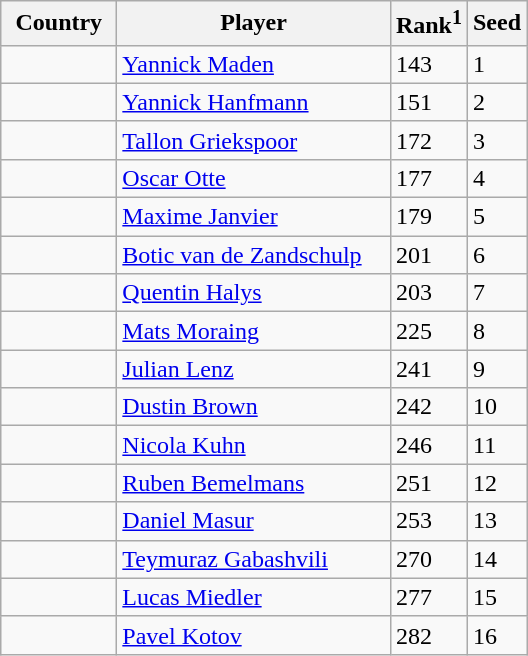<table class="sortable wikitable">
<tr>
<th width="70">Country</th>
<th width="175">Player</th>
<th>Rank<sup>1</sup></th>
<th>Seed</th>
</tr>
<tr>
<td></td>
<td><a href='#'>Yannick Maden</a></td>
<td>143</td>
<td>1</td>
</tr>
<tr>
<td></td>
<td><a href='#'>Yannick Hanfmann</a></td>
<td>151</td>
<td>2</td>
</tr>
<tr>
<td></td>
<td><a href='#'>Tallon Griekspoor</a></td>
<td>172</td>
<td>3</td>
</tr>
<tr>
<td></td>
<td><a href='#'>Oscar Otte</a></td>
<td>177</td>
<td>4</td>
</tr>
<tr>
<td></td>
<td><a href='#'>Maxime Janvier</a></td>
<td>179</td>
<td>5</td>
</tr>
<tr>
<td></td>
<td><a href='#'>Botic van de Zandschulp</a></td>
<td>201</td>
<td>6</td>
</tr>
<tr>
<td></td>
<td><a href='#'>Quentin Halys</a></td>
<td>203</td>
<td>7</td>
</tr>
<tr>
<td></td>
<td><a href='#'>Mats Moraing</a></td>
<td>225</td>
<td>8</td>
</tr>
<tr>
<td></td>
<td><a href='#'>Julian Lenz</a></td>
<td>241</td>
<td>9</td>
</tr>
<tr>
<td></td>
<td><a href='#'>Dustin Brown</a></td>
<td>242</td>
<td>10</td>
</tr>
<tr>
<td></td>
<td><a href='#'>Nicola Kuhn</a></td>
<td>246</td>
<td>11</td>
</tr>
<tr>
<td></td>
<td><a href='#'>Ruben Bemelmans</a></td>
<td>251</td>
<td>12</td>
</tr>
<tr>
<td></td>
<td><a href='#'>Daniel Masur</a></td>
<td>253</td>
<td>13</td>
</tr>
<tr>
<td></td>
<td><a href='#'>Teymuraz Gabashvili</a></td>
<td>270</td>
<td>14</td>
</tr>
<tr>
<td></td>
<td><a href='#'>Lucas Miedler</a></td>
<td>277</td>
<td>15</td>
</tr>
<tr>
<td></td>
<td><a href='#'>Pavel Kotov</a></td>
<td>282</td>
<td>16</td>
</tr>
</table>
